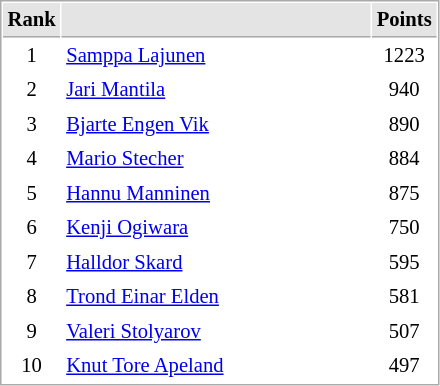<table cellspacing="1" cellpadding="3" style="border:1px solid #AAAAAA;font-size:86%">
<tr bgcolor="#E4E4E4">
<th style="border-bottom:1px solid #AAAAAA" width=10>Rank</th>
<th style="border-bottom:1px solid #AAAAAA" width=200></th>
<th style="border-bottom:1px solid #AAAAAA" width=20>Points</th>
</tr>
<tr align="center">
<td>1</td>
<td align="left"> <a href='#'>Samppa Lajunen</a></td>
<td>1223</td>
</tr>
<tr align="center">
<td>2</td>
<td align="left"> <a href='#'>Jari Mantila</a></td>
<td>940</td>
</tr>
<tr align="center">
<td>3</td>
<td align="left"> <a href='#'>Bjarte Engen Vik</a></td>
<td>890</td>
</tr>
<tr align="center">
<td>4</td>
<td align="left"> <a href='#'>Mario Stecher</a></td>
<td>884</td>
</tr>
<tr align="center">
<td>5</td>
<td align="left"> <a href='#'>Hannu Manninen</a></td>
<td>875</td>
</tr>
<tr align="center">
<td>6</td>
<td align="left"> <a href='#'>Kenji Ogiwara</a></td>
<td>750</td>
</tr>
<tr align="center">
<td>7</td>
<td align="left"> <a href='#'>Halldor Skard</a></td>
<td>595</td>
</tr>
<tr align="center">
<td>8</td>
<td align="left"> <a href='#'>Trond Einar Elden</a></td>
<td>581</td>
</tr>
<tr align="center">
<td>9</td>
<td align="left"> <a href='#'>Valeri Stolyarov</a></td>
<td>507</td>
</tr>
<tr align="center">
<td>10</td>
<td align="left"> <a href='#'>Knut Tore Apeland</a></td>
<td>497</td>
</tr>
</table>
